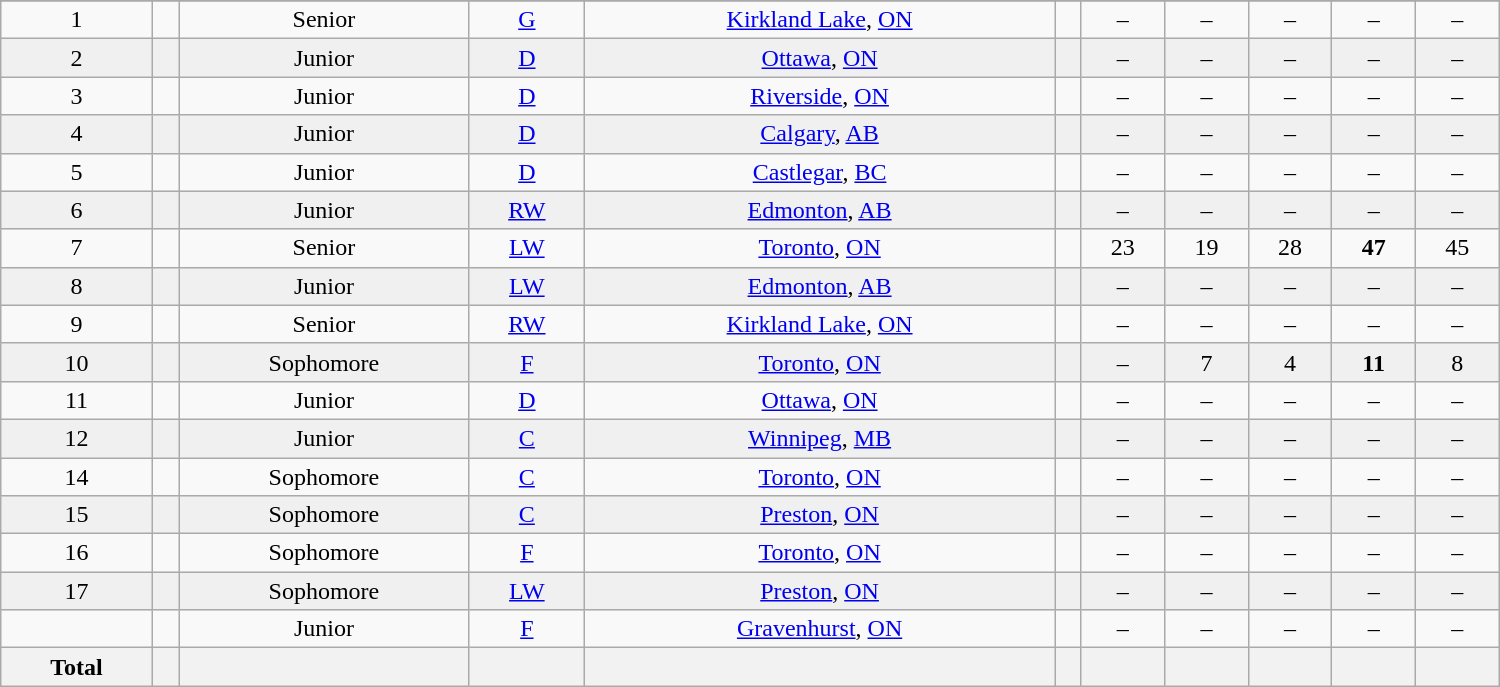<table class="wikitable sortable" width ="1000">
<tr align="center">
</tr>
<tr align="center" bgcolor="">
<td>1</td>
<td><strong></strong></td>
<td>Senior</td>
<td><a href='#'>G</a></td>
<td><a href='#'>Kirkland Lake</a>, <a href='#'>ON</a></td>
<td></td>
<td>–</td>
<td>–</td>
<td>–</td>
<td>–</td>
<td>–</td>
</tr>
<tr align="center" bgcolor="#f0f0f0">
<td>2</td>
<td></td>
<td>Junior</td>
<td><a href='#'>D</a></td>
<td><a href='#'>Ottawa</a>, <a href='#'>ON</a></td>
<td></td>
<td>–</td>
<td>–</td>
<td>–</td>
<td>–</td>
<td>–</td>
</tr>
<tr align="center" bgcolor="">
<td>3</td>
<td><strong></strong></td>
<td>Junior</td>
<td><a href='#'>D</a></td>
<td><a href='#'>Riverside</a>, <a href='#'>ON</a></td>
<td></td>
<td>–</td>
<td>–</td>
<td>–</td>
<td>–</td>
<td>–</td>
</tr>
<tr align="center" bgcolor="#f0f0f0">
<td>4</td>
<td><strong></strong></td>
<td>Junior</td>
<td><a href='#'>D</a></td>
<td><a href='#'>Calgary</a>, <a href='#'>AB</a></td>
<td></td>
<td>–</td>
<td>–</td>
<td>–</td>
<td>–</td>
<td>–</td>
</tr>
<tr align="center" bgcolor="">
<td>5</td>
<td><strong></strong></td>
<td>Junior</td>
<td><a href='#'>D</a></td>
<td><a href='#'>Castlegar</a>, <a href='#'>BC</a></td>
<td></td>
<td>–</td>
<td>–</td>
<td>–</td>
<td>–</td>
<td>–</td>
</tr>
<tr align="center" bgcolor="#f0f0f0">
<td>6</td>
<td><strong></strong></td>
<td>Junior</td>
<td><a href='#'>RW</a></td>
<td><a href='#'>Edmonton</a>, <a href='#'>AB</a></td>
<td></td>
<td>–</td>
<td>–</td>
<td>–</td>
<td>–</td>
<td>–</td>
</tr>
<tr align="center" bgcolor="">
<td>7</td>
<td><strong></strong></td>
<td>Senior</td>
<td><a href='#'>LW</a></td>
<td><a href='#'>Toronto</a>, <a href='#'>ON</a></td>
<td></td>
<td>23</td>
<td>19</td>
<td>28</td>
<td><strong>47</strong></td>
<td>45</td>
</tr>
<tr align="center" bgcolor="#f0f0f0">
<td>8</td>
<td><strong></strong></td>
<td>Junior</td>
<td><a href='#'>LW</a></td>
<td><a href='#'>Edmonton</a>, <a href='#'>AB</a></td>
<td></td>
<td>–</td>
<td>–</td>
<td>–</td>
<td>–</td>
<td>–</td>
</tr>
<tr align="center" bgcolor="">
<td>9</td>
<td><strong></strong></td>
<td>Senior</td>
<td><a href='#'>RW</a></td>
<td><a href='#'>Kirkland Lake</a>, <a href='#'>ON</a></td>
<td></td>
<td>–</td>
<td>–</td>
<td>–</td>
<td>–</td>
<td>–</td>
</tr>
<tr align="center" bgcolor="#f0f0f0">
<td>10</td>
<td></td>
<td>Sophomore</td>
<td><a href='#'>F</a></td>
<td><a href='#'>Toronto</a>, <a href='#'>ON</a></td>
<td></td>
<td>–</td>
<td>7</td>
<td>4</td>
<td><strong>11</strong></td>
<td>8</td>
</tr>
<tr align="center" bgcolor="">
<td>11</td>
<td><strong></strong></td>
<td>Junior</td>
<td><a href='#'>D</a></td>
<td><a href='#'>Ottawa</a>, <a href='#'>ON</a></td>
<td></td>
<td>–</td>
<td>–</td>
<td>–</td>
<td>–</td>
<td>–</td>
</tr>
<tr align="center" bgcolor="#f0f0f0">
<td>12</td>
<td><strong></strong></td>
<td>Junior</td>
<td><a href='#'>C</a></td>
<td><a href='#'>Winnipeg</a>, <a href='#'>MB</a></td>
<td></td>
<td>–</td>
<td>–</td>
<td>–</td>
<td>–</td>
<td>–</td>
</tr>
<tr align="center" bgcolor="">
<td>14</td>
<td><strong></strong></td>
<td>Sophomore</td>
<td><a href='#'>C</a></td>
<td><a href='#'>Toronto</a>, <a href='#'>ON</a></td>
<td></td>
<td>–</td>
<td>–</td>
<td>–</td>
<td>–</td>
<td>–</td>
</tr>
<tr align="center" bgcolor="#f0f0f0">
<td>15</td>
<td><strong></strong></td>
<td>Sophomore</td>
<td><a href='#'>C</a></td>
<td><a href='#'>Preston</a>, <a href='#'>ON</a></td>
<td></td>
<td>–</td>
<td>–</td>
<td>–</td>
<td>–</td>
<td>–</td>
</tr>
<tr align="center" bgcolor="">
<td>16</td>
<td></td>
<td>Sophomore</td>
<td><a href='#'>F</a></td>
<td><a href='#'>Toronto</a>, <a href='#'>ON</a></td>
<td></td>
<td>–</td>
<td>–</td>
<td>–</td>
<td>–</td>
<td>–</td>
</tr>
<tr align="center" bgcolor="#f0f0f0">
<td>17</td>
<td><strong></strong></td>
<td>Sophomore</td>
<td><a href='#'>LW</a></td>
<td><a href='#'>Preston</a>, <a href='#'>ON</a></td>
<td></td>
<td>–</td>
<td>–</td>
<td>–</td>
<td>–</td>
<td>–</td>
</tr>
<tr align="center" bgcolor="">
<td></td>
<td><strong></strong></td>
<td>Junior</td>
<td><a href='#'>F</a></td>
<td><a href='#'>Gravenhurst</a>, <a href='#'>ON</a></td>
<td></td>
<td>–</td>
<td>–</td>
<td>–</td>
<td>–</td>
<td>–</td>
</tr>
<tr>
<th>Total</th>
<th></th>
<th></th>
<th></th>
<th></th>
<th></th>
<th></th>
<th></th>
<th></th>
<th></th>
<th></th>
</tr>
</table>
